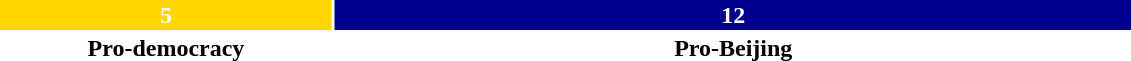<table style="width:60%; text-align:center;">
<tr style="color:white;">
<td style="background:gold; width:29.41%;"><strong>5</strong></td>
<td style="background:darkblue; width:70.59%;"><strong>12</strong></td>
</tr>
<tr>
<td><span><strong>Pro-democracy</strong></span></td>
<td><span><strong>Pro-Beijing</strong></span></td>
</tr>
</table>
